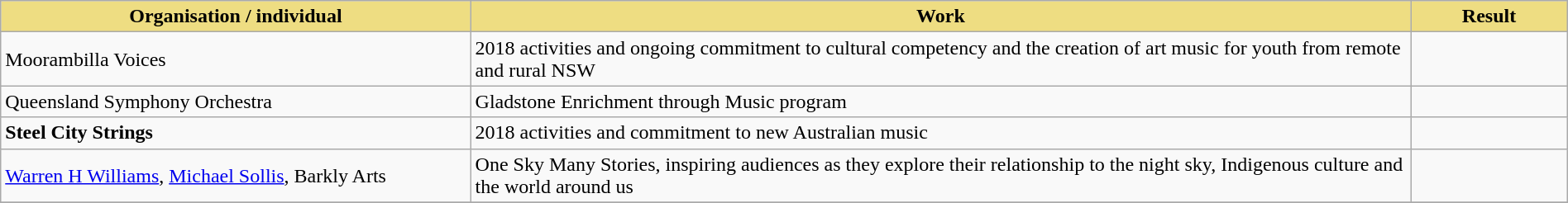<table class="wikitable" width=100%>
<tr>
<th style="width:30%;background:#EEDD82;">Organisation / individual</th>
<th style="width:60%;background:#EEDD82;">Work</th>
<th style="width:10%;background:#EEDD82;">Result<br></th>
</tr>
<tr>
<td>Moorambilla Voices</td>
<td>2018 activities and ongoing commitment to cultural competency and the creation of art music for youth from remote and rural NSW</td>
<td></td>
</tr>
<tr>
<td>Queensland Symphony Orchestra</td>
<td>Gladstone Enrichment through Music program</td>
<td></td>
</tr>
<tr>
<td><strong>Steel City Strings</strong></td>
<td>2018 activities and commitment to new Australian music</td>
<td></td>
</tr>
<tr>
<td><a href='#'>Warren H Williams</a>, <a href='#'>Michael Sollis</a>, Barkly Arts</td>
<td>One Sky Many Stories, inspiring audiences as they explore their relationship to the night sky, Indigenous culture and the world around us</td>
<td></td>
</tr>
<tr>
</tr>
</table>
